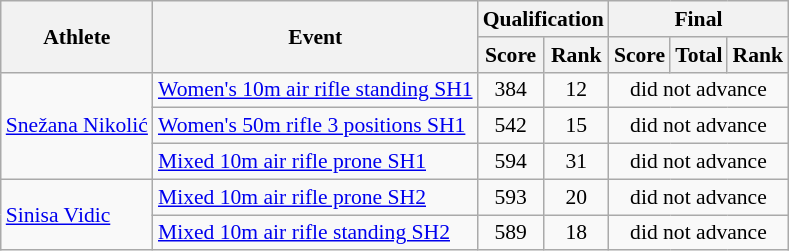<table class=wikitable style="font-size:90%">
<tr>
<th rowspan="2">Athlete</th>
<th rowspan="2">Event</th>
<th colspan="2">Qualification</th>
<th colspan="3">Final</th>
</tr>
<tr>
<th>Score</th>
<th>Rank</th>
<th>Score</th>
<th>Total</th>
<th>Rank</th>
</tr>
<tr>
<td rowspan="3"><a href='#'>Snežana Nikolić</a></td>
<td><a href='#'>Women's 10m air rifle standing SH1</a></td>
<td align=center>384</td>
<td align=center>12</td>
<td align=center colspan="3">did not advance</td>
</tr>
<tr>
<td><a href='#'>Women's 50m rifle 3 positions SH1</a></td>
<td align=center>542</td>
<td align=center>15</td>
<td align=center colspan="3">did not advance</td>
</tr>
<tr>
<td><a href='#'>Mixed 10m air rifle prone SH1</a></td>
<td align=center>594</td>
<td align=center>31</td>
<td align=center colspan="3">did not advance</td>
</tr>
<tr>
<td rowspan="2"><a href='#'>Sinisa Vidic</a></td>
<td><a href='#'>Mixed 10m air rifle prone SH2</a></td>
<td align=center>593</td>
<td align=center>20</td>
<td align=center colspan="3">did not advance</td>
</tr>
<tr>
<td><a href='#'>Mixed 10m air rifle standing SH2</a></td>
<td align=center>589</td>
<td align=center>18</td>
<td align=center colspan="3">did not advance</td>
</tr>
</table>
